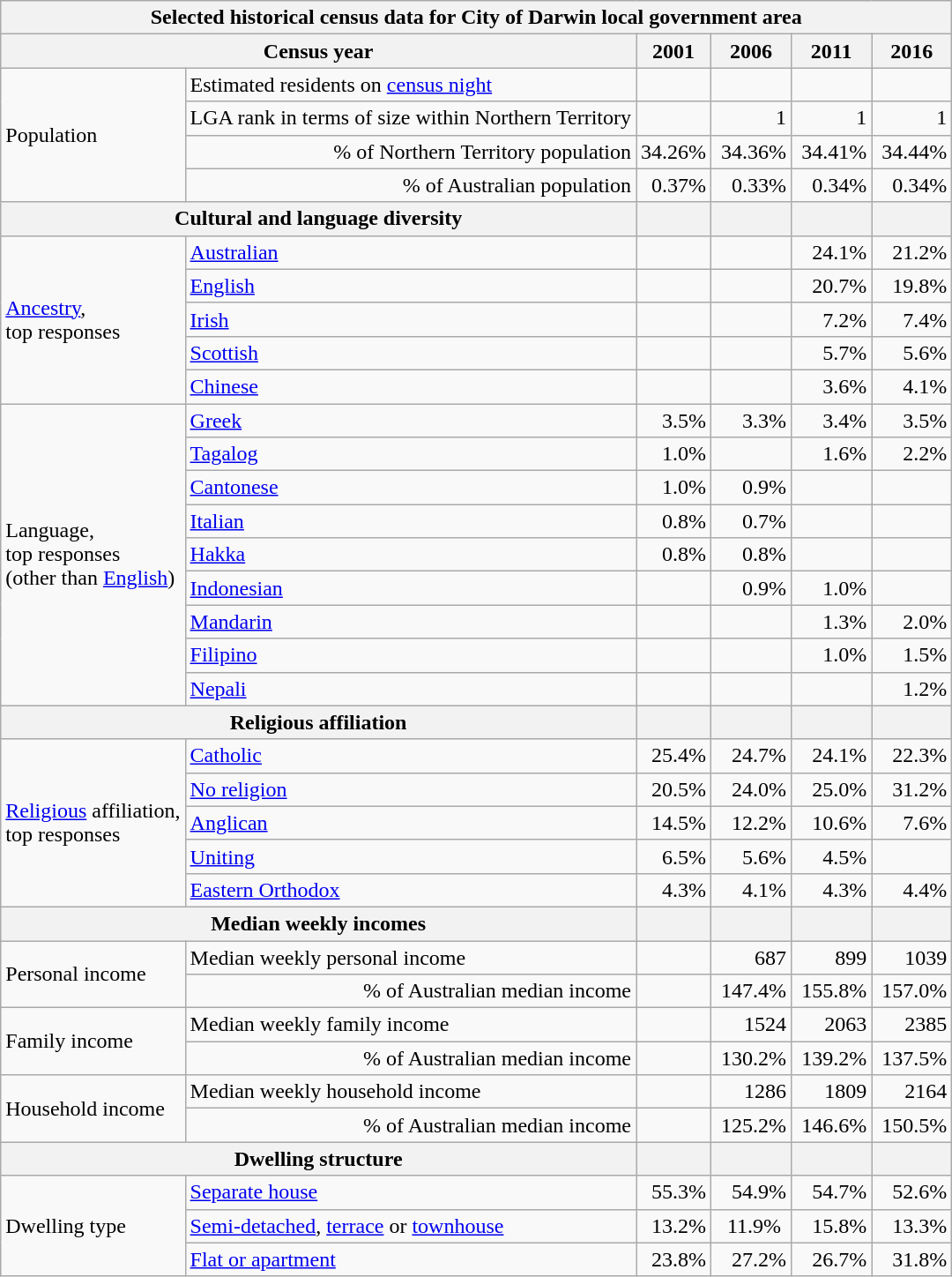<table class="wikitable">
<tr>
<th colspan=7>Selected historical census data for City of Darwin local government area</th>
</tr>
<tr>
<th colspan=3>Census year</th>
<th>2001</th>
<th>2006</th>
<th>2011</th>
<th>2016</th>
</tr>
<tr>
<td rowspan=4 colspan="2">Population</td>
<td>Estimated residents on <a href='#'>census night</a></td>
<td align="right"></td>
<td align="right"></td>
<td align="right"></td>
<td align="right"></td>
</tr>
<tr>
<td align="right">LGA rank in terms of size within Northern Territory</td>
<td align="right"></td>
<td align="right">1</td>
<td align="right"> 1</td>
<td align="right"> 1</td>
</tr>
<tr>
<td align="right">% of Northern Territory population</td>
<td align="right">34.26%</td>
<td align="right"> 34.36%</td>
<td align="right"> 34.41%</td>
<td align="right"> 34.44%</td>
</tr>
<tr>
<td align="right">% of Australian population</td>
<td align="right">0.37%</td>
<td align="right"> 0.33%</td>
<td align="right"> 0.34%</td>
<td align="right"> 0.34%</td>
</tr>
<tr>
<th colspan=3>Cultural and language diversity</th>
<th></th>
<th></th>
<th></th>
<th></th>
</tr>
<tr>
<td rowspan=5 colspan=2><a href='#'>Ancestry</a>,<br>top responses</td>
<td><a href='#'>Australian</a></td>
<td align="right"></td>
<td align="right"></td>
<td align="right">24.1%</td>
<td align="right"> 21.2%</td>
</tr>
<tr>
<td><a href='#'>English</a></td>
<td align="right"></td>
<td align="right"></td>
<td align="right">20.7%</td>
<td align="right"> 19.8%</td>
</tr>
<tr>
<td><a href='#'>Irish</a></td>
<td align="right"></td>
<td align="right"></td>
<td align="right">7.2%</td>
<td align="right"> 7.4%</td>
</tr>
<tr>
<td><a href='#'>Scottish</a></td>
<td align="right"></td>
<td align="right"></td>
<td align="right">5.7%</td>
<td align="right"> 5.6%</td>
</tr>
<tr>
<td><a href='#'>Chinese</a></td>
<td align="right"></td>
<td align="right"></td>
<td align="right">3.6%</td>
<td align="right"> 4.1%</td>
</tr>
<tr>
<td rowspan=9 colspan=2>Language,<br>top responses<br>(other than <a href='#'>English</a>)</td>
<td><a href='#'>Greek</a></td>
<td align="right">3.5%</td>
<td align="right"> 3.3%</td>
<td align="right"> 3.4%</td>
<td align="right"> 3.5%</td>
</tr>
<tr>
<td><a href='#'>Tagalog</a></td>
<td align="right">1.0%</td>
<td align="right"></td>
<td align="right"> 1.6%</td>
<td align="right"> 2.2%</td>
</tr>
<tr>
<td><a href='#'>Cantonese</a></td>
<td align="right">1.0%</td>
<td align="right"> 0.9%</td>
<td align="right"></td>
<td align="right"></td>
</tr>
<tr>
<td><a href='#'>Italian</a></td>
<td align="right">0.8%</td>
<td align="right"> 0.7%</td>
<td align="right"></td>
<td align="right"></td>
</tr>
<tr>
<td><a href='#'>Hakka</a></td>
<td align="right">0.8%</td>
<td align="right"> 0.8%</td>
<td align="right"></td>
<td align="right"></td>
</tr>
<tr>
<td><a href='#'>Indonesian</a></td>
<td align="right"></td>
<td align="right">0.9%</td>
<td align="right"> 1.0%</td>
<td align="right"></td>
</tr>
<tr>
<td><a href='#'>Mandarin</a></td>
<td align="right"></td>
<td align="right"></td>
<td align="right">1.3%</td>
<td align="right"> 2.0%</td>
</tr>
<tr>
<td><a href='#'>Filipino</a></td>
<td align="right"></td>
<td align="right"></td>
<td align="right">1.0%</td>
<td align="right"> 1.5%</td>
</tr>
<tr>
<td><a href='#'>Nepali</a></td>
<td align="right"></td>
<td align="right"></td>
<td align="right"></td>
<td align="right">1.2%</td>
</tr>
<tr>
<th colspan=3>Religious affiliation</th>
<th></th>
<th></th>
<th></th>
<th></th>
</tr>
<tr>
<td rowspan=5 colspan=2><a href='#'>Religious</a> affiliation,<br>top responses</td>
<td><a href='#'>Catholic</a></td>
<td align="right">25.4%</td>
<td align="right"> 24.7%</td>
<td align="right"> 24.1%</td>
<td align="right"> 22.3%</td>
</tr>
<tr>
<td><a href='#'>No religion</a></td>
<td align="right">20.5%</td>
<td align="right"> 24.0%</td>
<td align="right"> 25.0%</td>
<td align="right"> 31.2%</td>
</tr>
<tr>
<td><a href='#'>Anglican</a></td>
<td align="right">14.5%</td>
<td align="right"> 12.2%</td>
<td align="right"> 10.6%</td>
<td align="right"> 7.6%</td>
</tr>
<tr>
<td><a href='#'>Uniting</a></td>
<td align="right">6.5%</td>
<td align="right"> 5.6%</td>
<td align="right"> 4.5%</td>
<td align="right"></td>
</tr>
<tr>
<td><a href='#'>Eastern Orthodox</a></td>
<td align="right">4.3%</td>
<td align="right"> 4.1%</td>
<td align="right"> 4.3%</td>
<td align="right"> 4.4%</td>
</tr>
<tr>
<th colspan=3>Median weekly incomes</th>
<th></th>
<th></th>
<th></th>
<th></th>
</tr>
<tr>
<td rowspan=2 colspan=2>Personal income</td>
<td>Median weekly personal income</td>
<td align="right"></td>
<td align="right">687</td>
<td align="right">899</td>
<td align="right">1039</td>
</tr>
<tr>
<td align="right">% of Australian median income</td>
<td align="right"></td>
<td align="right">147.4%</td>
<td align="right">155.8%</td>
<td align="right">157.0%</td>
</tr>
<tr>
<td rowspan=2 colspan=2>Family income</td>
<td>Median weekly family income</td>
<td align="right"></td>
<td align="right">1524</td>
<td align="right">2063</td>
<td align="right">2385</td>
</tr>
<tr>
<td align="right">% of Australian median income</td>
<td align="right"></td>
<td align="right">130.2%</td>
<td align="right">139.2%</td>
<td align="right">137.5%</td>
</tr>
<tr>
<td rowspan=2 colspan=2>Household income</td>
<td>Median weekly household income</td>
<td align="right"></td>
<td align="right">1286</td>
<td align="right">1809</td>
<td align="right">2164</td>
</tr>
<tr>
<td align="right">% of Australian median income</td>
<td align="right"></td>
<td align="right">125.2%</td>
<td align="right">146.6%</td>
<td align="right">150.5%</td>
</tr>
<tr>
<th colspan=3>Dwelling structure</th>
<th></th>
<th></th>
<th></th>
<th></th>
</tr>
<tr>
<td rowspan=4 colspan=2>Dwelling type</td>
<td><a href='#'>Separate house</a></td>
<td align="right">55.3%</td>
<td align="right"> 54.9%</td>
<td align="right"> 54.7%</td>
<td align="right"> 52.6%</td>
</tr>
<tr>
<td><a href='#'>Semi-detached</a>, <a href='#'>terrace</a> or <a href='#'>townhouse</a></td>
<td align="right">13.2%</td>
<td align="right">11.9% </td>
<td align="right"> 15.8%</td>
<td align="right"> 13.3%</td>
</tr>
<tr>
<td><a href='#'>Flat or apartment</a></td>
<td align="right">23.8%</td>
<td align="right"> 27.2%</td>
<td align="right"> 26.7%</td>
<td align="right"> 31.8%</td>
</tr>
</table>
